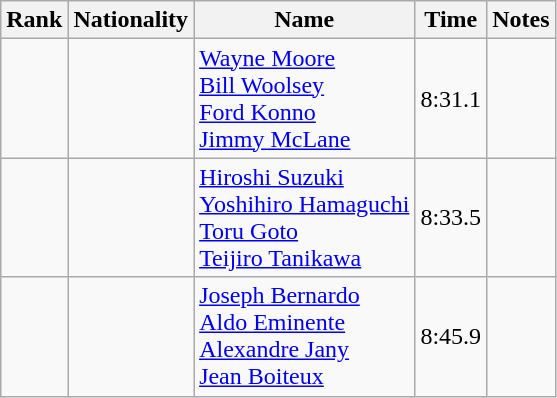<table class="wikitable sortable" style=text-align:center>
<tr>
<th>Rank</th>
<th>Nationality</th>
<th>Name</th>
<th>Time</th>
<th>Notes</th>
</tr>
<tr>
<td></td>
<td align=left></td>
<td align=left><a href='#'>Wayne Moore</a> <br><a href='#'>Bill Woolsey</a> <br><a href='#'>Ford Konno</a> <br><a href='#'>Jimmy McLane</a></td>
<td>8:31.1</td>
<td></td>
</tr>
<tr>
<td></td>
<td align=left></td>
<td align=left><a href='#'>Hiroshi Suzuki</a> <br><a href='#'>Yoshihiro Hamaguchi</a> <br><a href='#'>Toru Goto</a> <br><a href='#'>Teijiro Tanikawa</a></td>
<td>8:33.5</td>
<td></td>
</tr>
<tr>
<td></td>
<td align=left></td>
<td align=left><a href='#'>Joseph Bernardo</a> <br><a href='#'>Aldo Eminente</a> <br><a href='#'>Alexandre Jany</a> <br><a href='#'>Jean Boiteux</a></td>
<td>8:45.9</td>
<td></td>
</tr>
</table>
